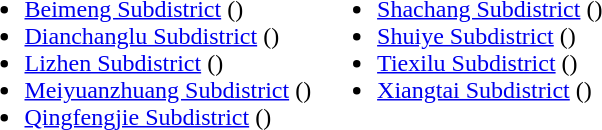<table>
<tr>
<td valign="top"><br><ul><li><a href='#'>Beimeng Subdistrict</a> ()</li><li><a href='#'>Dianchanglu Subdistrict</a> ()</li><li><a href='#'>Lizhen Subdistrict</a> ()</li><li><a href='#'>Meiyuanzhuang Subdistrict</a> ()</li><li><a href='#'>Qingfengjie Subdistrict</a> ()</li></ul></td>
<td valign="top"><br><ul><li><a href='#'>Shachang Subdistrict</a> ()</li><li><a href='#'>Shuiye Subdistrict</a> ()</li><li><a href='#'>Tiexilu Subdistrict</a> ()</li><li><a href='#'>Xiangtai Subdistrict</a> ()</li></ul></td>
</tr>
</table>
